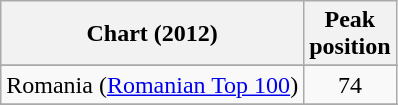<table class="wikitable sortable">
<tr>
<th>Chart (2012)</th>
<th>Peak<br>position</th>
</tr>
<tr>
</tr>
<tr>
</tr>
<tr>
</tr>
<tr>
</tr>
<tr>
</tr>
<tr>
<td>Romania (<a href='#'>Romanian Top 100</a>)</td>
<td style="text-align:center;">74</td>
</tr>
<tr>
</tr>
<tr>
</tr>
<tr>
</tr>
<tr>
</tr>
<tr>
</tr>
</table>
